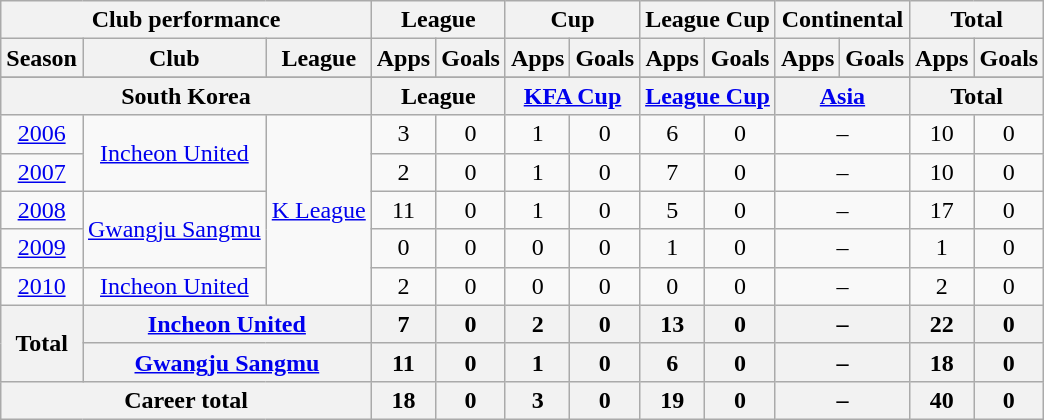<table class="wikitable" style="text-align:center">
<tr>
<th colspan=3>Club performance</th>
<th colspan=2>League</th>
<th colspan=2>Cup</th>
<th colspan=2>League Cup</th>
<th colspan=2>Continental</th>
<th colspan=2>Total</th>
</tr>
<tr>
<th>Season</th>
<th>Club</th>
<th>League</th>
<th>Apps</th>
<th>Goals</th>
<th>Apps</th>
<th>Goals</th>
<th>Apps</th>
<th>Goals</th>
<th>Apps</th>
<th>Goals</th>
<th>Apps</th>
<th>Goals</th>
</tr>
<tr>
</tr>
<tr>
<th colspan=3>South Korea</th>
<th colspan=2>League</th>
<th colspan=2><a href='#'>KFA Cup</a></th>
<th colspan=2><a href='#'>League Cup</a></th>
<th colspan=2><a href='#'>Asia</a></th>
<th colspan=2>Total</th>
</tr>
<tr>
<td><a href='#'>2006</a></td>
<td rowspan="2"><a href='#'>Incheon United</a></td>
<td rowspan="5"><a href='#'>K League</a></td>
<td>3</td>
<td>0</td>
<td>1</td>
<td>0</td>
<td>6</td>
<td>0</td>
<td colspan="2">–</td>
<td>10</td>
<td>0</td>
</tr>
<tr>
<td><a href='#'>2007</a></td>
<td>2</td>
<td>0</td>
<td>1</td>
<td>0</td>
<td>7</td>
<td>0</td>
<td colspan="2">–</td>
<td>10</td>
<td>0</td>
</tr>
<tr>
<td><a href='#'>2008</a></td>
<td rowspan="2"><a href='#'>Gwangju Sangmu</a></td>
<td>11</td>
<td>0</td>
<td>1</td>
<td>0</td>
<td>5</td>
<td>0</td>
<td colspan="2">–</td>
<td>17</td>
<td>0</td>
</tr>
<tr>
<td><a href='#'>2009</a></td>
<td>0</td>
<td>0</td>
<td>0</td>
<td>0</td>
<td>1</td>
<td>0</td>
<td colspan="2">–</td>
<td>1</td>
<td>0</td>
</tr>
<tr>
<td><a href='#'>2010</a></td>
<td><a href='#'>Incheon United</a></td>
<td>2</td>
<td>0</td>
<td>0</td>
<td>0</td>
<td>0</td>
<td>0</td>
<td colspan="2">–</td>
<td>2</td>
<td>0</td>
</tr>
<tr>
<th rowspan=2>Total</th>
<th colspan=2><a href='#'>Incheon United</a></th>
<th>7</th>
<th>0</th>
<th>2</th>
<th>0</th>
<th>13</th>
<th>0</th>
<th colspan="2">–</th>
<th>22</th>
<th>0</th>
</tr>
<tr>
<th colspan=2><a href='#'>Gwangju Sangmu</a></th>
<th>11</th>
<th>0</th>
<th>1</th>
<th>0</th>
<th>6</th>
<th>0</th>
<th colspan="2">–</th>
<th>18</th>
<th>0</th>
</tr>
<tr>
<th colspan=3>Career total</th>
<th>18</th>
<th>0</th>
<th>3</th>
<th>0</th>
<th>19</th>
<th>0</th>
<th colspan="2">–</th>
<th>40</th>
<th>0</th>
</tr>
</table>
